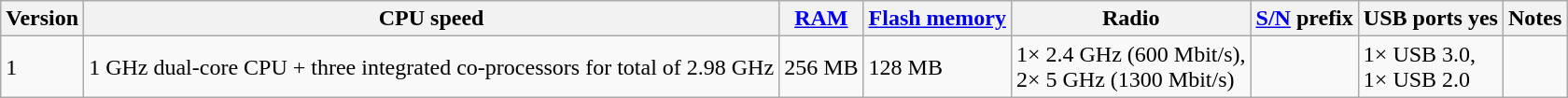<table class="wikitable">
<tr>
<th>Version</th>
<th>CPU speed</th>
<th><a href='#'>RAM</a></th>
<th><a href='#'>Flash memory</a></th>
<th>Radio</th>
<th><a href='#'>S/N</a> prefix</th>
<th>USB ports yes</th>
<th>Notes</th>
</tr>
<tr>
<td>1</td>
<td>1 GHz dual-core CPU + three integrated co-processors for total of 2.98 GHz</td>
<td>256 MB</td>
<td>128 MB</td>
<td>1× 2.4 GHz (600 Mbit/s),<br>2× 5 GHz (1300 Mbit/s)</td>
<td></td>
<td>1× USB 3.0,<br>1× USB 2.0</td>
<td></td>
</tr>
</table>
